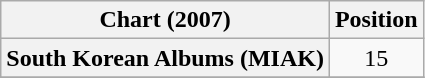<table class="wikitable plainrowheaders">
<tr>
<th>Chart (2007)</th>
<th>Position</th>
</tr>
<tr>
<th scope="row">South Korean Albums (MIAK)</th>
<td style="text-align:center;">15</td>
</tr>
<tr>
</tr>
</table>
